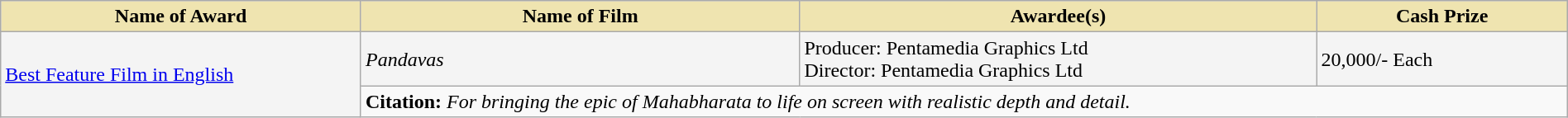<table class="wikitable" style="width:100%">
<tr>
<th style="background-color:#EFE4B0;width:23%;">Name of Award</th>
<th style="background-color:#EFE4B0;width:28%;">Name of Film</th>
<th style="background-color:#EFE4B0;width:33%;">Awardee(s)</th>
<th style="background-color:#EFE4B0;width:16%;">Cash Prize</th>
</tr>
<tr style="background-color:#F4F4F4">
<td rowspan="2"><a href='#'>Best Feature Film in English</a></td>
<td><em>Pandavas</em></td>
<td>Producer: Pentamedia Graphics Ltd<br>Director: Pentamedia Graphics Ltd</td>
<td> 20,000/- Each</td>
</tr>
<tr style="background-color:#F9F9F9">
<td colspan="3"><strong>Citation:</strong> <em>For bringing the epic of Mahabharata to life on screen with realistic depth and detail.</em></td>
</tr>
</table>
